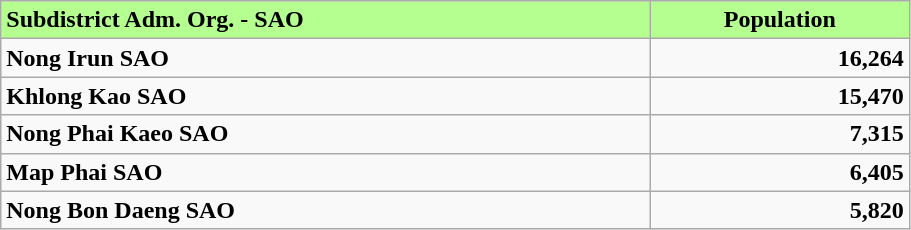<table class="wikitable" style="width:48%; display:inline-table;">
<tr>
<td style= "background: #b4ff90;"><strong>Subdistrict Adm. Org. - SAO</strong></td>
<td style= "background: #b4ff90; text-align:center;"><strong>Population</strong></td>
</tr>
<tr>
<td><strong>Nong Irun SAO</strong></td>
<td style="text-align:right;"><strong>16,264</strong></td>
</tr>
<tr>
<td><strong>Khlong Kao SAO</strong></td>
<td style="text-align:right;"><strong>15,470</strong></td>
</tr>
<tr>
<td><strong>Nong Phai Kaeo SAO</strong></td>
<td style="text-align:right;"><strong>7,315</strong></td>
</tr>
<tr>
<td><strong>Map Phai SAO</strong></td>
<td style="text-align:right;"><strong>6,405</strong></td>
</tr>
<tr>
<td><strong>Nong Bon Daeng SAO</strong></td>
<td style="text-align:right;"><strong>5,820</strong></td>
</tr>
</table>
